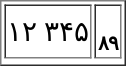<table style="margin:1em auto;" border="1">
<tr size="40">
<td style="text-align:center; background:white; font-size:14pt; color:black;">۱۲  ۳۴۵</td>
<td style="text-align:center; background:white; font-size:10pt; color:black;"><small></small><br><strong>۸۹</strong></td>
</tr>
<tr>
</tr>
</table>
